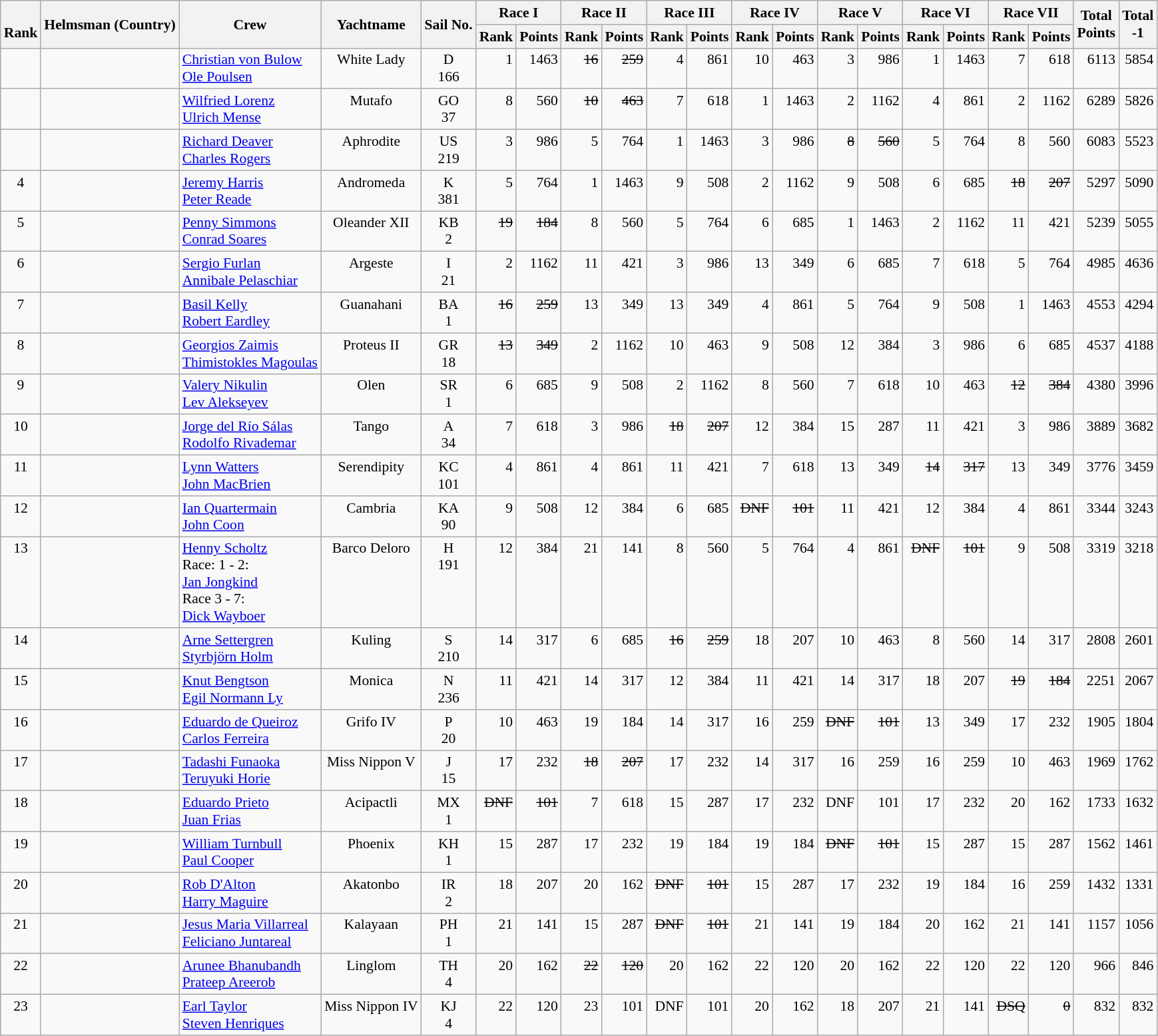<table class="wikitable" style="text-align:right; font-size:90%">
<tr>
<th rowspan="2"><br>Rank</th>
<th rowspan="2">Helmsman (Country)</th>
<th rowspan="2">Crew</th>
<th rowspan="2">Yachtname</th>
<th rowspan="2">Sail No.</th>
<th colspan="2">Race I</th>
<th colspan="2">Race II</th>
<th colspan="2">Race III</th>
<th colspan="2">Race IV</th>
<th colspan="2">Race V</th>
<th colspan="2">Race VI</th>
<th colspan="2">Race VII</th>
<th rowspan="2">Total <br>Points <br> </th>
<th rowspan="2">Total<br>-1<br> </th>
</tr>
<tr>
<th>Rank</th>
<th>Points</th>
<th>Rank</th>
<th>Points</th>
<th>Rank</th>
<th>Points</th>
<th>Rank</th>
<th>Points</th>
<th>Rank</th>
<th>Points</th>
<th>Rank</th>
<th>Points</th>
<th>Rank</th>
<th>Points</th>
</tr>
<tr style=vertical-align:top;>
<td align=center></td>
<td align=left></td>
<td align=left><a href='#'>Christian von Bulow</a>  <br><a href='#'>Ole Poulsen</a>  </td>
<td align=center>White Lady</td>
<td align=center>D<br>166</td>
<td>1</td>
<td>1463</td>
<td><s>16</s></td>
<td><s>259</s></td>
<td>4</td>
<td>861</td>
<td>10</td>
<td>463</td>
<td>3</td>
<td>986</td>
<td>1</td>
<td>1463</td>
<td>7</td>
<td>618</td>
<td>6113</td>
<td>5854</td>
</tr>
<tr style=vertical-align:top;>
<td align=center></td>
<td align=left></td>
<td align=left><a href='#'>Wilfried Lorenz</a>  <br><a href='#'>Ulrich Mense</a>  </td>
<td align=center>Mutafo</td>
<td align=center>GO<br>37</td>
<td>8</td>
<td>560</td>
<td><s>10</s></td>
<td><s>463</s></td>
<td>7</td>
<td>618</td>
<td>1</td>
<td>1463</td>
<td>2</td>
<td>1162</td>
<td>4</td>
<td>861</td>
<td>2</td>
<td>1162</td>
<td>6289</td>
<td>5826</td>
</tr>
<tr style=vertical-align:top;>
<td align=center></td>
<td align=left></td>
<td align=left><a href='#'>Richard Deaver</a>  <br><a href='#'>Charles Rogers</a>  </td>
<td align=center>Aphrodite</td>
<td align=center>US<br>219</td>
<td>3</td>
<td>986</td>
<td>5</td>
<td>764</td>
<td>1</td>
<td>1463</td>
<td>3</td>
<td>986</td>
<td><s>8</s></td>
<td><s>560</s></td>
<td>5</td>
<td>764</td>
<td>8</td>
<td>560</td>
<td>6083</td>
<td>5523</td>
</tr>
<tr style=vertical-align:top;>
<td align=center>4</td>
<td align=left></td>
<td align=left><a href='#'>Jeremy Harris</a>  <br><a href='#'>Peter Reade</a>  </td>
<td align=center>Andromeda</td>
<td align=center>K<br>381</td>
<td>5</td>
<td>764</td>
<td>1</td>
<td>1463</td>
<td>9</td>
<td>508</td>
<td>2</td>
<td>1162</td>
<td>9</td>
<td>508</td>
<td>6</td>
<td>685</td>
<td><s>18</s></td>
<td><s>207</s></td>
<td>5297</td>
<td>5090</td>
</tr>
<tr style=vertical-align:top;>
<td align=center>5</td>
<td align=left></td>
<td align=left><a href='#'>Penny Simmons</a>  <br><a href='#'>Conrad Soares</a>  </td>
<td align=center>Oleander XII</td>
<td align=center>KB<br>2</td>
<td><s>19</s></td>
<td><s>184</s></td>
<td>8</td>
<td>560</td>
<td>5</td>
<td>764</td>
<td>6</td>
<td>685</td>
<td>1</td>
<td>1463</td>
<td>2</td>
<td>1162</td>
<td>11</td>
<td>421</td>
<td>5239</td>
<td>5055</td>
</tr>
<tr style=vertical-align:top;>
<td align=center>6</td>
<td align=left></td>
<td align=left><a href='#'>Sergio Furlan</a>  <br><a href='#'>Annibale Pelaschiar</a>  </td>
<td align=center>Argeste</td>
<td align=center>I<br>21</td>
<td>2</td>
<td>1162</td>
<td>11</td>
<td>421</td>
<td>3</td>
<td>986</td>
<td>13</td>
<td>349</td>
<td>6</td>
<td>685</td>
<td>7</td>
<td>618</td>
<td>5</td>
<td>764</td>
<td>4985</td>
<td>4636</td>
</tr>
<tr style=vertical-align:top;>
<td align=center>7</td>
<td align=left></td>
<td align=left><a href='#'>Basil Kelly</a>  <br><a href='#'>Robert Eardley</a>  </td>
<td align=center>Guanahani</td>
<td align=center>BA<br>1</td>
<td><s>16</s></td>
<td><s>259</s></td>
<td>13</td>
<td>349</td>
<td>13</td>
<td>349</td>
<td>4</td>
<td>861</td>
<td>5</td>
<td>764</td>
<td>9</td>
<td>508</td>
<td>1</td>
<td>1463</td>
<td>4553</td>
<td>4294</td>
</tr>
<tr style=vertical-align:top;>
<td align=center>8</td>
<td align=left></td>
<td align=left><a href='#'>Georgios Zaimis</a>  <br><a href='#'>Thimistokles Magoulas</a>  </td>
<td align=center>Proteus II</td>
<td align=center>GR<br>18</td>
<td><s>13</s></td>
<td><s>349</s></td>
<td>2</td>
<td>1162</td>
<td>10</td>
<td>463</td>
<td>9</td>
<td>508</td>
<td>12</td>
<td>384</td>
<td>3</td>
<td>986</td>
<td>6</td>
<td>685</td>
<td>4537</td>
<td>4188</td>
</tr>
<tr style=vertical-align:top;>
<td align=center>9</td>
<td align=left></td>
<td align=left><a href='#'>Valery Nikulin</a>  <br><a href='#'>Lev Alekseyev</a>  </td>
<td align=center>Olen</td>
<td align=center>SR<br>1</td>
<td>6</td>
<td>685</td>
<td>9</td>
<td>508</td>
<td>2</td>
<td>1162</td>
<td>8</td>
<td>560</td>
<td>7</td>
<td>618</td>
<td>10</td>
<td>463</td>
<td><s>12</s></td>
<td><s>384</s></td>
<td>4380</td>
<td>3996</td>
</tr>
<tr style=vertical-align:top;>
<td align=center>10</td>
<td align=left></td>
<td align=left><a href='#'>Jorge del Río Sálas</a>  <br><a href='#'>Rodolfo Rivademar</a>  </td>
<td align=center>Tango</td>
<td align=center>A<br>34</td>
<td>7</td>
<td>618</td>
<td>3</td>
<td>986</td>
<td><s>18</s></td>
<td><s>207</s></td>
<td>12</td>
<td>384</td>
<td>15</td>
<td>287</td>
<td>11</td>
<td>421</td>
<td>3</td>
<td>986</td>
<td>3889</td>
<td>3682</td>
</tr>
<tr style=vertical-align:top;>
<td align=center>11</td>
<td align=left></td>
<td align=left><a href='#'>Lynn Watters</a>  <br><a href='#'>John MacBrien</a>  </td>
<td align=center>Serendipity</td>
<td align=center>KC<br>101</td>
<td>4</td>
<td>861</td>
<td>4</td>
<td>861</td>
<td>11</td>
<td>421</td>
<td>7</td>
<td>618</td>
<td>13</td>
<td>349</td>
<td><s>14</s></td>
<td><s>317</s></td>
<td>13</td>
<td>349</td>
<td>3776</td>
<td>3459</td>
</tr>
<tr style=vertical-align:top;>
<td align=center>12</td>
<td align=left></td>
<td align=left><a href='#'>Ian Quartermain</a>  <br><a href='#'>John Coon</a>  </td>
<td align=center>Cambria</td>
<td align=center>KA<br>90</td>
<td>9</td>
<td>508</td>
<td>12</td>
<td>384</td>
<td>6</td>
<td>685</td>
<td><s>DNF</s></td>
<td><s>101</s></td>
<td>11</td>
<td>421</td>
<td>12</td>
<td>384</td>
<td>4</td>
<td>861</td>
<td>3344</td>
<td>3243</td>
</tr>
<tr style=vertical-align:top;>
<td align=center>13</td>
<td align=left></td>
<td align=left><a href='#'>Henny Scholtz</a>  <br>Race: 1 - 2:<br><a href='#'>Jan Jongkind</a> <br>Race 3 - 7:<br><a href='#'>Dick Wayboer</a>  </td>
<td align=center>Barco Deloro</td>
<td align=center>H<br>191</td>
<td>12</td>
<td>384</td>
<td>21</td>
<td>141</td>
<td>8</td>
<td>560</td>
<td>5</td>
<td>764</td>
<td>4</td>
<td>861</td>
<td><s>DNF</s></td>
<td><s>101</s></td>
<td>9</td>
<td>508</td>
<td>3319</td>
<td>3218</td>
</tr>
<tr style=vertical-align:top;>
<td align=center>14</td>
<td align=left></td>
<td align=left><a href='#'>Arne Settergren</a>  <br><a href='#'>Styrbjörn Holm</a>  </td>
<td align=center>Kuling</td>
<td align=center>S<br>210</td>
<td>14</td>
<td>317</td>
<td>6</td>
<td>685</td>
<td><s>16</s></td>
<td><s>259</s></td>
<td>18</td>
<td>207</td>
<td>10</td>
<td>463</td>
<td>8</td>
<td>560</td>
<td>14</td>
<td>317</td>
<td>2808</td>
<td>2601</td>
</tr>
<tr style=vertical-align:top;>
<td align=center>15</td>
<td align=left></td>
<td align=left><a href='#'>Knut Bengtson</a>  <br><a href='#'>Egil Normann Ly</a>  </td>
<td align=center>Monica</td>
<td align=center>N<br>236</td>
<td>11</td>
<td>421</td>
<td>14</td>
<td>317</td>
<td>12</td>
<td>384</td>
<td>11</td>
<td>421</td>
<td>14</td>
<td>317</td>
<td>18</td>
<td>207</td>
<td><s>19</s></td>
<td><s>184</s></td>
<td>2251</td>
<td>2067</td>
</tr>
<tr style=vertical-align:top;>
<td align=center>16</td>
<td align=left></td>
<td align=left><a href='#'>Eduardo de Queiroz</a>  <br><a href='#'>Carlos Ferreira</a>  </td>
<td align=center>Grifo IV</td>
<td align=center>P<br>20</td>
<td>10</td>
<td>463</td>
<td>19</td>
<td>184</td>
<td>14</td>
<td>317</td>
<td>16</td>
<td>259</td>
<td><s>DNF</s></td>
<td><s>101</s></td>
<td>13</td>
<td>349</td>
<td>17</td>
<td>232</td>
<td>1905</td>
<td>1804</td>
</tr>
<tr style=vertical-align:top;>
<td align=center>17</td>
<td align=left></td>
<td align=left><a href='#'>Tadashi Funaoka</a>  <br><a href='#'>Teruyuki Horie</a>  </td>
<td align=center>Miss Nippon V</td>
<td align=center>J<br>15</td>
<td>17</td>
<td>232</td>
<td><s>18</s></td>
<td><s>207</s></td>
<td>17</td>
<td>232</td>
<td>14</td>
<td>317</td>
<td>16</td>
<td>259</td>
<td>16</td>
<td>259</td>
<td>10</td>
<td>463</td>
<td>1969</td>
<td>1762</td>
</tr>
<tr style=vertical-align:top;>
<td align=center>18</td>
<td align=left></td>
<td align=left><a href='#'>Eduardo Prieto</a>  <br><a href='#'>Juan Frias</a>  </td>
<td align=center>Acipactli</td>
<td align=center>MX<br>1</td>
<td><s>DNF</s></td>
<td><s>101</s></td>
<td>7</td>
<td>618</td>
<td>15</td>
<td>287</td>
<td>17</td>
<td>232</td>
<td>DNF</td>
<td>101</td>
<td>17</td>
<td>232</td>
<td>20</td>
<td>162</td>
<td>1733</td>
<td>1632</td>
</tr>
<tr style=vertical-align:top;>
<td align=center>19</td>
<td align=left></td>
<td align=left><a href='#'>William Turnbull</a>  <br><a href='#'>Paul Cooper</a>  </td>
<td align=center>Phoenix</td>
<td align=center>KH<br>1</td>
<td>15</td>
<td>287</td>
<td>17</td>
<td>232</td>
<td>19</td>
<td>184</td>
<td>19</td>
<td>184</td>
<td><s>DNF</s></td>
<td><s>101</s></td>
<td>15</td>
<td>287</td>
<td>15</td>
<td>287</td>
<td>1562</td>
<td>1461</td>
</tr>
<tr style=vertical-align:top;>
<td align=center>20</td>
<td align=left></td>
<td align=left><a href='#'>Rob D'Alton</a>  <br><a href='#'>Harry Maguire</a>  </td>
<td align=center>Akatonbo</td>
<td align=center>IR<br>2</td>
<td>18</td>
<td>207</td>
<td>20</td>
<td>162</td>
<td><s>DNF</s></td>
<td><s>101</s></td>
<td>15</td>
<td>287</td>
<td>17</td>
<td>232</td>
<td>19</td>
<td>184</td>
<td>16</td>
<td>259</td>
<td>1432</td>
<td>1331</td>
</tr>
<tr style=vertical-align:top;>
<td align=center>21</td>
<td align=left></td>
<td align=left><a href='#'>Jesus Maria Villarreal</a>  <br><a href='#'>Feliciano Juntareal</a>  </td>
<td align=center>Kalayaan</td>
<td align=center>PH<br>1</td>
<td>21</td>
<td>141</td>
<td>15</td>
<td>287</td>
<td><s>DNF</s></td>
<td><s>101</s></td>
<td>21</td>
<td>141</td>
<td>19</td>
<td>184</td>
<td>20</td>
<td>162</td>
<td>21</td>
<td>141</td>
<td>1157</td>
<td>1056</td>
</tr>
<tr style=vertical-align:top;>
<td align=center>22</td>
<td align=left></td>
<td align=left><a href='#'>Arunee Bhanubandh</a>  <br><a href='#'>Prateep Areerob</a>  </td>
<td align=center>Linglom</td>
<td align=center>TH<br>4</td>
<td>20</td>
<td>162</td>
<td><s>22</s></td>
<td><s>120</s></td>
<td>20</td>
<td>162</td>
<td>22</td>
<td>120</td>
<td>20</td>
<td>162</td>
<td>22</td>
<td>120</td>
<td>22</td>
<td>120</td>
<td>966</td>
<td>846</td>
</tr>
<tr style=vertical-align:top;>
<td align=center>23</td>
<td align=left></td>
<td align=left><a href='#'>Earl Taylor</a>  <br><a href='#'>Steven Henriques</a>  </td>
<td align=center>Miss Nippon IV</td>
<td align=center>KJ<br>4</td>
<td>22</td>
<td>120</td>
<td>23</td>
<td>101</td>
<td>DNF</td>
<td>101</td>
<td>20</td>
<td>162</td>
<td>18</td>
<td>207</td>
<td>21</td>
<td>141</td>
<td><s>DSQ</s></td>
<td><s>0</s></td>
<td>832</td>
<td>832</td>
</tr>
</table>
